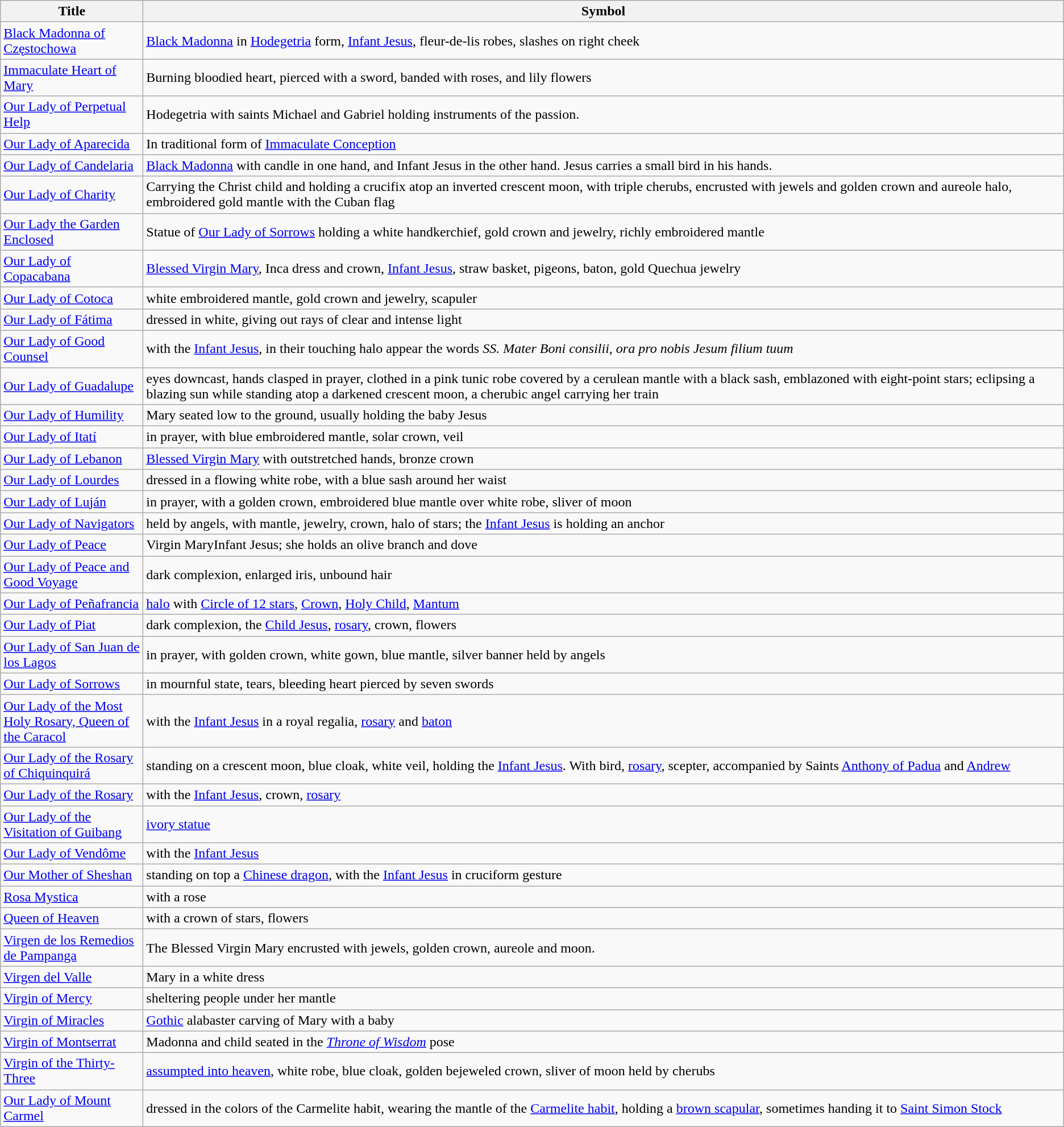<table class="wikitable">
<tr>
<th scope="col" style="width: 10em;">Title</th>
<th scope="col">Symbol</th>
</tr>
<tr>
<td><a href='#'>Black Madonna of Częstochowa</a></td>
<td><a href='#'>Black Madonna</a> in <a href='#'>Hodegetria</a> form, <a href='#'>Infant Jesus</a>, fleur-de-lis robes, slashes on right cheek</td>
</tr>
<tr>
<td><a href='#'>Immaculate Heart of Mary</a></td>
<td>Burning bloodied heart, pierced with a sword, banded with roses, and lily flowers</td>
</tr>
<tr>
<td><a href='#'>Our Lady of Perpetual Help</a></td>
<td>Hodegetria with saints Michael and Gabriel holding instruments of the passion.</td>
</tr>
<tr>
<td><a href='#'>Our Lady of Aparecida</a></td>
<td>In traditional form of <a href='#'>Immaculate Conception</a></td>
</tr>
<tr>
<td><a href='#'>Our Lady of Candelaria</a></td>
<td><a href='#'>Black Madonna</a> with candle in one hand, and Infant Jesus in the other hand. Jesus carries a small bird in his hands.</td>
</tr>
<tr>
<td><a href='#'>Our Lady of Charity</a></td>
<td>Carrying the Christ child and holding a crucifix atop an inverted crescent moon, with triple cherubs, encrusted with jewels and golden crown and aureole halo, embroidered gold mantle with the Cuban flag</td>
</tr>
<tr>
<td><a href='#'>Our Lady the Garden Enclosed</a></td>
<td>Statue of <a href='#'>Our Lady of Sorrows</a> holding a white handkerchief, gold crown and jewelry, richly embroidered mantle</td>
</tr>
<tr>
<td><a href='#'>Our Lady of Copacabana</a></td>
<td><a href='#'>Blessed Virgin Mary</a>, Inca dress and crown, <a href='#'>Infant Jesus</a>, straw basket, pigeons, baton, gold Quechua jewelry</td>
</tr>
<tr>
<td><a href='#'>Our Lady of Cotoca</a></td>
<td>white embroidered mantle, gold crown and jewelry, scapuler</td>
</tr>
<tr>
<td><a href='#'>Our Lady of Fátima</a></td>
<td>dressed in white, giving out rays of clear and intense light</td>
</tr>
<tr>
<td><a href='#'>Our Lady of Good Counsel</a></td>
<td>with the <a href='#'>Infant Jesus</a>, in their touching halo appear the words <em>SS. Mater Boni consilii, ora pro nobis Jesum filium tuum</em></td>
</tr>
<tr>
<td><a href='#'>Our Lady of Guadalupe</a></td>
<td>eyes downcast, hands clasped in prayer, clothed in a pink tunic robe covered by a cerulean mantle with a black sash, emblazoned with eight-point stars; eclipsing a blazing sun while standing atop a darkened crescent moon, a cherubic angel carrying her train</td>
</tr>
<tr>
<td><a href='#'>Our Lady of Humility</a></td>
<td>Mary seated low to the ground, usually holding the baby Jesus</td>
</tr>
<tr>
<td><a href='#'>Our Lady of Itatí</a></td>
<td>in prayer, with blue embroidered mantle, solar crown, veil</td>
</tr>
<tr>
<td><a href='#'>Our Lady of Lebanon</a></td>
<td><a href='#'>Blessed Virgin Mary</a> with outstretched hands, bronze crown</td>
</tr>
<tr>
<td><a href='#'>Our Lady of Lourdes</a></td>
<td>dressed in a flowing white robe, with a blue sash around her waist</td>
</tr>
<tr>
<td><a href='#'>Our Lady of Luján</a></td>
<td>in prayer, with a golden crown, embroidered blue mantle over white robe, sliver of moon</td>
</tr>
<tr>
<td><a href='#'>Our Lady of Navigators</a></td>
<td>held by angels, with mantle, jewelry, crown, halo of stars; the <a href='#'>Infant Jesus</a> is holding an anchor </td>
</tr>
<tr>
<td><a href='#'>Our Lady of Peace</a></td>
<td>Virgin MaryInfant Jesus; she holds an olive branch and dove</td>
</tr>
<tr>
<td><a href='#'>Our Lady of Peace and Good Voyage</a></td>
<td>dark complexion, enlarged iris, unbound hair</td>
</tr>
<tr>
<td><a href='#'>Our Lady of Peñafrancia</a></td>
<td><a href='#'>halo</a> with <a href='#'>Circle of 12 stars</a>, <a href='#'>Crown</a>, <a href='#'>Holy Child</a>, <a href='#'>Mantum</a></td>
</tr>
<tr>
<td><a href='#'>Our Lady of Piat</a></td>
<td>dark complexion, the <a href='#'>Child Jesus</a>, <a href='#'>rosary</a>, crown, flowers</td>
</tr>
<tr>
<td><a href='#'>Our Lady of San Juan de los Lagos</a></td>
<td>in prayer, with golden crown, white gown, blue mantle, silver banner held by angels</td>
</tr>
<tr>
<td><a href='#'>Our Lady of Sorrows</a></td>
<td>in mournful state, tears, bleeding heart pierced by seven swords </td>
</tr>
<tr>
<td><a href='#'>Our Lady of the Most Holy Rosary, Queen of the Caracol</a></td>
<td>with the <a href='#'>Infant Jesus</a> in a royal regalia, <a href='#'>rosary</a> and <a href='#'>baton</a></td>
</tr>
<tr>
<td><a href='#'>Our Lady of the Rosary of Chiquinquirá</a></td>
<td>standing on a crescent moon, blue cloak, white veil, holding the <a href='#'>Infant Jesus</a>. With bird, <a href='#'>rosary</a>, scepter, accompanied by Saints <a href='#'>Anthony of Padua</a> and <a href='#'>Andrew</a></td>
</tr>
<tr>
<td><a href='#'>Our Lady of the Rosary</a></td>
<td>with the <a href='#'>Infant Jesus</a>, crown, <a href='#'>rosary</a></td>
</tr>
<tr>
<td><a href='#'>Our Lady of the Visitation of Guibang</a></td>
<td><a href='#'>ivory statue</a></td>
</tr>
<tr>
<td><a href='#'>Our Lady of Vendôme</a></td>
<td>with the <a href='#'>Infant Jesus</a></td>
</tr>
<tr>
<td><a href='#'>Our Mother of Sheshan</a></td>
<td>standing on top a <a href='#'>Chinese dragon</a>, with the <a href='#'>Infant Jesus</a> in cruciform gesture</td>
</tr>
<tr>
<td><a href='#'>Rosa Mystica</a></td>
<td>with a rose</td>
</tr>
<tr>
<td><a href='#'>Queen of Heaven</a></td>
<td>with a crown of stars, flowers</td>
</tr>
<tr>
<td><a href='#'>Virgen de los Remedios de Pampanga</a></td>
<td>The Blessed Virgin Mary encrusted with jewels, golden crown, aureole and moon.</td>
</tr>
<tr>
<td><a href='#'>Virgen del Valle</a></td>
<td>Mary in a white dress</td>
</tr>
<tr>
<td><a href='#'>Virgin of Mercy</a></td>
<td>sheltering people under her mantle</td>
</tr>
<tr>
<td><a href='#'>Virgin of Miracles</a></td>
<td><a href='#'>Gothic</a> alabaster carving of Mary with a baby</td>
</tr>
<tr>
<td><a href='#'>Virgin of Montserrat</a></td>
<td>Madonna and child seated in the <em><a href='#'>Throne of Wisdom</a></em> pose</td>
</tr>
<tr>
<td><a href='#'>Virgin of the Thirty-Three</a></td>
<td><a href='#'>assumpted into heaven</a>, white robe, blue cloak, golden bejeweled crown, sliver of moon held by cherubs<br></td>
</tr>
<tr>
<td><a href='#'>Our Lady of Mount Carmel</a></td>
<td>dressed in the colors of the Carmelite habit, wearing the mantle of the <a href='#'>Carmelite habit</a>, holding a <a href='#'>brown scapular</a>, sometimes handing it to <a href='#'>Saint Simon Stock</a></td>
</tr>
</table>
